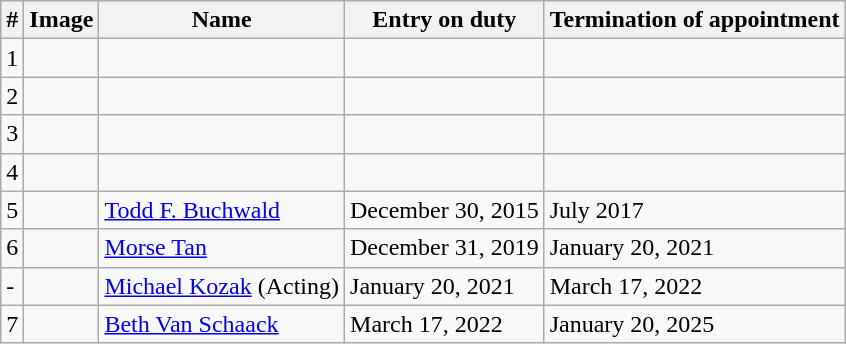<table class="wikitable sortable">
<tr>
<th>#</th>
<th>Image</th>
<th>Name</th>
<th>Entry on duty</th>
<th>Termination of appointment</th>
</tr>
<tr>
<td>1</td>
<td></td>
<td></td>
<td></td>
<td></td>
</tr>
<tr>
<td>2</td>
<td></td>
<td></td>
<td></td>
<td></td>
</tr>
<tr>
<td>3</td>
<td></td>
<td></td>
<td></td>
<td></td>
</tr>
<tr>
<td>4</td>
<td></td>
<td></td>
<td></td>
<td></td>
</tr>
<tr>
<td>5</td>
<td></td>
<td><a href='#'>Todd F. Buchwald</a></td>
<td>December 30, 2015</td>
<td>July 2017</td>
</tr>
<tr>
<td>6</td>
<td></td>
<td><a href='#'>Morse Tan</a></td>
<td>December 31, 2019</td>
<td>January 20, 2021</td>
</tr>
<tr>
<td>-</td>
<td></td>
<td><a href='#'>Michael Kozak</a> (Acting)</td>
<td>January 20, 2021</td>
<td>March 17, 2022</td>
</tr>
<tr>
<td>7</td>
<td></td>
<td><a href='#'>Beth Van Schaack</a></td>
<td>March 17, 2022</td>
<td>January 20, 2025</td>
</tr>
</table>
